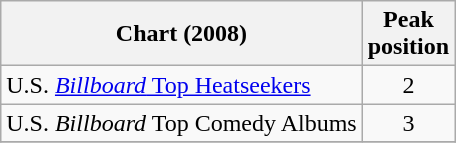<table class="wikitable sortable">
<tr>
<th>Chart (2008)</th>
<th>Peak<br>position</th>
</tr>
<tr>
<td>U.S. <a href='#'><em>Billboard</em> Top Heatseekers</a></td>
<td align="center">2</td>
</tr>
<tr>
<td>U.S. <em>Billboard</em> Top Comedy Albums</td>
<td align="center">3</td>
</tr>
<tr>
</tr>
</table>
